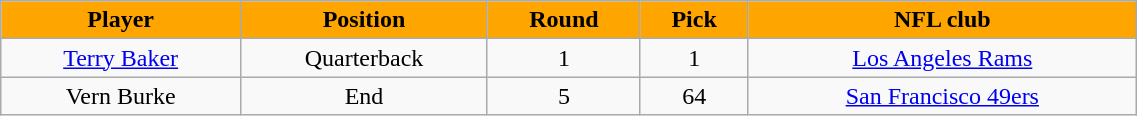<table class="wikitable" style="width:60%;">
<tr style="text-align:center; background:orange; color:black;">
<td><strong>Player</strong></td>
<td><strong>Position</strong></td>
<td><strong>Round</strong></td>
<td><strong>Pick</strong></td>
<td><strong>NFL club</strong></td>
</tr>
<tr style="text-align:center;" bgcolor="">
<td><a href='#'>Terry Baker</a></td>
<td>Quarterback</td>
<td>1</td>
<td>1</td>
<td><a href='#'>Los Angeles Rams</a></td>
</tr>
<tr style="text-align:center;" bgcolor="">
<td>Vern Burke</td>
<td>End</td>
<td>5</td>
<td>64</td>
<td><a href='#'>San Francisco 49ers</a></td>
</tr>
</table>
